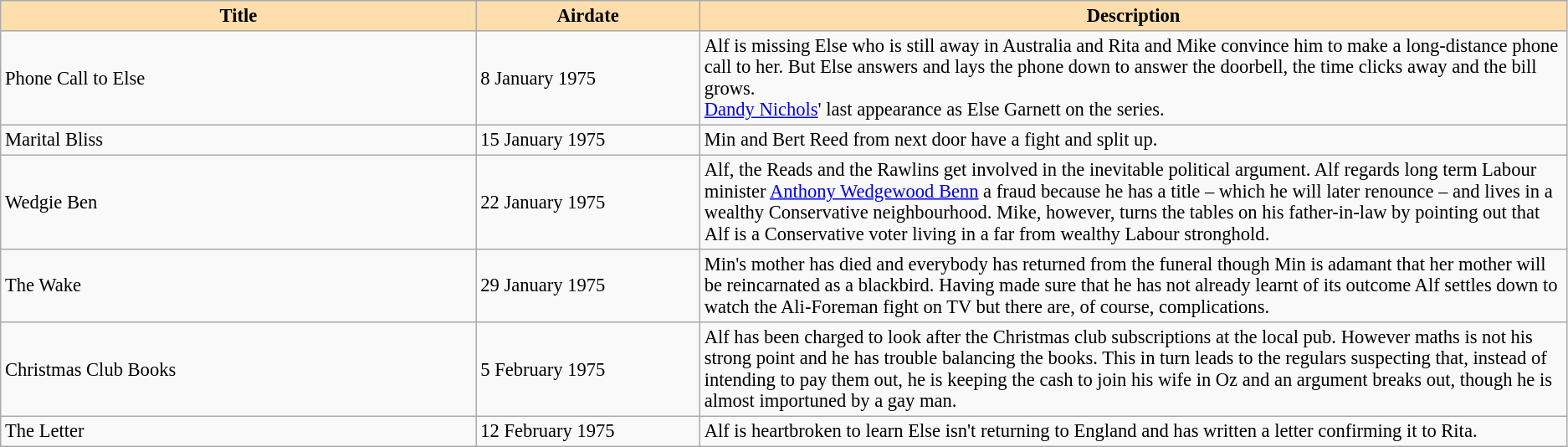<table class="wikitable" border=1 style="font-size: 94%">
<tr>
<th style="background:#ffdead" width=17%>Title</th>
<th style="background:#ffdead" width=8%>Airdate</th>
<th style="background:#ffdead" width=31%>Description</th>
</tr>
<tr>
<td>Phone Call to Else</td>
<td>8 January 1975</td>
<td>Alf is missing Else who is still away in Australia and Rita and Mike convince him to make a long-distance phone call to her. But Else answers and lays the phone down to answer the doorbell, the time clicks away and the bill grows.<br><a href='#'>Dandy Nichols</a>' last appearance as Else Garnett on the series.</td>
</tr>
<tr>
<td>Marital Bliss</td>
<td>15 January 1975</td>
<td>Min and Bert Reed from next door have a fight and split up.</td>
</tr>
<tr>
<td>Wedgie Ben</td>
<td>22 January 1975</td>
<td>Alf, the Reads and the Rawlins get involved in the inevitable political argument. Alf regards long term Labour minister <a href='#'>Anthony Wedgewood Benn</a> a fraud because he has a title – which he will later renounce – and lives in a wealthy Conservative neighbourhood. Mike, however, turns the tables on his father-in-law by pointing out that Alf is a Conservative voter living in a far from wealthy Labour stronghold.</td>
</tr>
<tr>
<td>The Wake</td>
<td>29 January 1975</td>
<td>Min's mother has died and everybody has returned from the funeral though Min is adamant that her mother will be reincarnated as a blackbird. Having made sure that he has not already learnt of its outcome Alf settles down to watch the Ali-Foreman fight on TV but there are, of course, complications.</td>
</tr>
<tr>
<td>Christmas Club Books</td>
<td>5 February 1975</td>
<td>Alf has been charged to look after the Christmas club subscriptions at the local pub. However maths is not his strong point and he has trouble balancing the books. This in turn leads to the regulars suspecting that, instead of intending to pay them out, he is keeping the cash to join his wife in Oz and an argument breaks out, though he is almost importuned by a gay man.</td>
</tr>
<tr>
<td>The Letter</td>
<td>12 February 1975</td>
<td>Alf is heartbroken to learn Else isn't returning to England and has written a letter confirming it to Rita.</td>
</tr>
</table>
